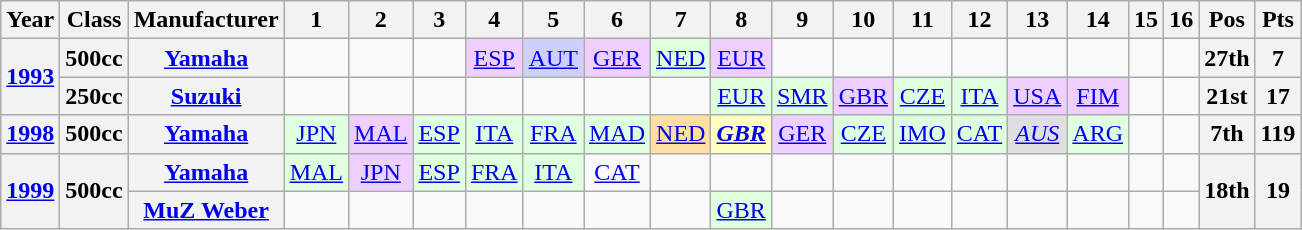<table class="wikitable" style="text-align:center">
<tr>
<th>Year</th>
<th>Class</th>
<th>Manufacturer</th>
<th>1</th>
<th>2</th>
<th>3</th>
<th>4</th>
<th>5</th>
<th>6</th>
<th>7</th>
<th>8</th>
<th>9</th>
<th>10</th>
<th>11</th>
<th>12</th>
<th>13</th>
<th>14</th>
<th>15</th>
<th>16</th>
<th>Pos</th>
<th>Pts</th>
</tr>
<tr>
<th rowspan="2"><a href='#'>1993</a></th>
<th>500cc</th>
<th><a href='#'>Yamaha</a></th>
<td></td>
<td></td>
<td></td>
<td style="background:#efcfff;"><a href='#'>ESP</a><br></td>
<td style="background:#cfcfff;"><a href='#'>AUT</a><br></td>
<td style="background:#efcfff;"><a href='#'>GER</a><br></td>
<td style="background:#dfffdf;"><a href='#'>NED</a><br></td>
<td style="background:#efcfff;"><a href='#'>EUR</a><br></td>
<td></td>
<td></td>
<td></td>
<td></td>
<td></td>
<td></td>
<td></td>
<td></td>
<th>27th</th>
<th>7</th>
</tr>
<tr>
<th>250cc</th>
<th><a href='#'>Suzuki</a></th>
<td></td>
<td></td>
<td></td>
<td></td>
<td></td>
<td></td>
<td></td>
<td style="background:#dfffdf;"><a href='#'>EUR</a><br></td>
<td style="background:#dfffdf;"><a href='#'>SMR</a><br></td>
<td style="background:#efcfff;"><a href='#'>GBR</a><br></td>
<td style="background:#dfffdf;"><a href='#'>CZE</a><br></td>
<td style="background:#dfffdf;"><a href='#'>ITA</a><br></td>
<td style="background:#efcfff;"><a href='#'>USA</a><br></td>
<td style="background:#efcfff;"><a href='#'>FIM</a><br></td>
<td></td>
<td></td>
<th>21st</th>
<th>17</th>
</tr>
<tr>
<th><a href='#'>1998</a></th>
<th>500cc</th>
<th><a href='#'>Yamaha</a></th>
<td style="background:#dfffdf;"><a href='#'>JPN</a><br></td>
<td style="background:#efcfff;"><a href='#'>MAL</a><br></td>
<td style="background:#dfffdf;"><a href='#'>ESP</a><br></td>
<td style="background:#dfffdf;"><a href='#'>ITA</a><br></td>
<td style="background:#dfffdf;"><a href='#'>FRA</a><br></td>
<td style="background:#dfffdf;"><a href='#'>MAD</a><br></td>
<td style="background:#ffdf9f;"><a href='#'>NED</a><br></td>
<td style="background:#ffffbf;"><strong><em><a href='#'>GBR</a></em></strong><br></td>
<td style="background:#efcfff;"><a href='#'>GER</a><br></td>
<td style="background:#dfffdf;"><a href='#'>CZE</a><br></td>
<td style="background:#dfffdf;"><a href='#'>IMO</a><br></td>
<td style="background:#dfffdf;"><a href='#'>CAT</a><br></td>
<td style="background:#dfdfdf;"><em><a href='#'>AUS</a></em><br></td>
<td style="background:#dfffdf;"><a href='#'>ARG</a><br></td>
<td></td>
<td></td>
<th>7th</th>
<th>119</th>
</tr>
<tr>
<th rowspan="2"><a href='#'>1999</a></th>
<th rowspan="2">500cc</th>
<th><a href='#'>Yamaha</a></th>
<td style="background:#dfffdf;"><a href='#'>MAL</a><br></td>
<td style="background:#efcfff;"><a href='#'>JPN</a><br></td>
<td style="background:#dfffdf;"><a href='#'>ESP</a><br></td>
<td style="background:#dfffdf;"><a href='#'>FRA</a><br></td>
<td style="background:#dfffdf;"><a href='#'>ITA</a><br></td>
<td><a href='#'>CAT</a><br></td>
<td></td>
<td></td>
<td></td>
<td></td>
<td></td>
<td></td>
<td></td>
<td></td>
<td></td>
<td></td>
<th rowspan="2">18th</th>
<th rowspan="2">19</th>
</tr>
<tr>
<th><a href='#'>MuZ Weber</a></th>
<td></td>
<td></td>
<td></td>
<td></td>
<td></td>
<td></td>
<td></td>
<td style="background:#dfffdf;"><a href='#'>GBR</a><br></td>
<td></td>
<td></td>
<td></td>
<td></td>
<td></td>
<td></td>
<td></td>
<td></td>
</tr>
</table>
